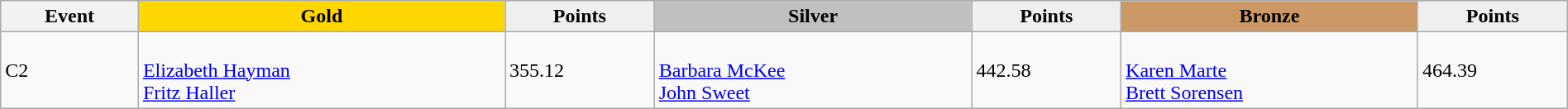<table class="wikitable" width=100%>
<tr>
<th>Event</th>
<td align=center bgcolor="gold"><strong>Gold</strong></td>
<td align=center bgcolor="EFEFEF"><strong>Points</strong></td>
<td align=center bgcolor="silver"><strong>Silver</strong></td>
<td align=center bgcolor="EFEFEF"><strong>Points</strong></td>
<td align=center bgcolor="CC9966"><strong>Bronze</strong></td>
<td align=center bgcolor="EFEFEF"><strong>Points</strong></td>
</tr>
<tr>
<td>C2</td>
<td><br><a href='#'>Elizabeth Hayman</a><br><a href='#'>Fritz Haller</a></td>
<td>355.12</td>
<td><br><a href='#'>Barbara McKee</a><br><a href='#'>John Sweet</a></td>
<td>442.58</td>
<td><br><a href='#'>Karen Marte</a><br><a href='#'>Brett Sorensen</a></td>
<td>464.39</td>
</tr>
</table>
